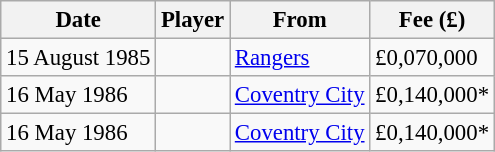<table class="wikitable sortable" style="font-size:95%">
<tr>
<th>Date</th>
<th>Player</th>
<th>From</th>
<th>Fee (£)</th>
</tr>
<tr>
<td>15 August 1985</td>
<td> </td>
<td><a href='#'>Rangers</a></td>
<td>£0,070,000</td>
</tr>
<tr>
<td>16 May 1986</td>
<td> </td>
<td><a href='#'>Coventry City</a></td>
<td>£0,140,000*</td>
</tr>
<tr>
<td>16 May 1986</td>
<td> </td>
<td><a href='#'>Coventry City</a></td>
<td>£0,140,000*</td>
</tr>
</table>
